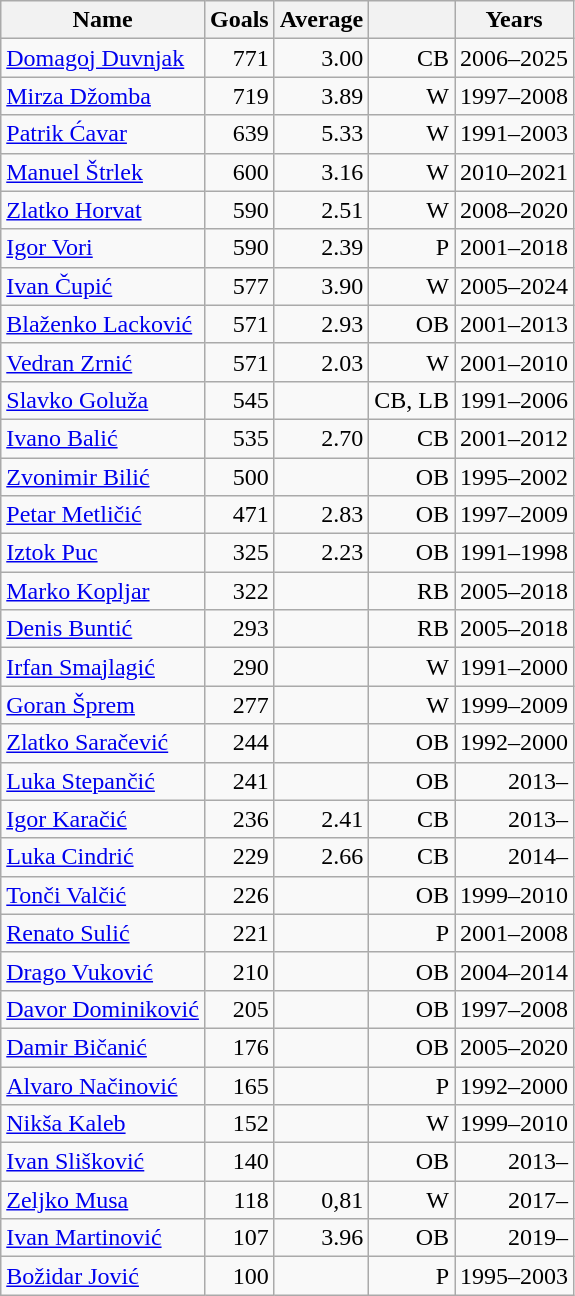<table class="wikitable sortable static-row-numbers" style="text-align:right;">
<tr>
<th>Name</th>
<th>Goals</th>
<th>Average</th>
<th></th>
<th>Years</th>
</tr>
<tr>
<td style=text-align:left><a href='#'>Domagoj Duvnjak</a></td>
<td>771</td>
<td>3.00</td>
<td>CB</td>
<td>2006–2025</td>
</tr>
<tr>
<td style=text-align:left><a href='#'>Mirza Džomba</a></td>
<td>719</td>
<td>3.89</td>
<td>W</td>
<td>1997–2008</td>
</tr>
<tr>
<td style=text-align:left><a href='#'>Patrik Ćavar</a></td>
<td>639</td>
<td>5.33</td>
<td>W</td>
<td>1991–2003</td>
</tr>
<tr>
<td style=text-align:left><a href='#'>Manuel Štrlek</a></td>
<td>600</td>
<td>3.16</td>
<td>W</td>
<td>2010–2021</td>
</tr>
<tr>
<td style=text-align:left><a href='#'>Zlatko Horvat</a></td>
<td>590</td>
<td>2.51</td>
<td>W</td>
<td>2008–2020</td>
</tr>
<tr>
<td style=text-align:left><a href='#'>Igor Vori</a></td>
<td>590</td>
<td>2.39</td>
<td>P</td>
<td>2001–2018</td>
</tr>
<tr>
<td style=text-align:left><a href='#'>Ivan Čupić</a></td>
<td>577</td>
<td>3.90</td>
<td>W</td>
<td>2005–2024</td>
</tr>
<tr>
<td style=text-align:left><a href='#'>Blaženko Lacković</a></td>
<td>571</td>
<td>2.93</td>
<td>OB</td>
<td>2001–2013</td>
</tr>
<tr>
<td style=text-align:left><a href='#'>Vedran Zrnić</a></td>
<td>571</td>
<td>2.03</td>
<td>W</td>
<td>2001–2010</td>
</tr>
<tr>
<td style=text-align:left><a href='#'>Slavko Goluža</a></td>
<td>545</td>
<td></td>
<td>CB, LB</td>
<td>1991–2006</td>
</tr>
<tr>
<td style=text-align:left><a href='#'>Ivano Balić</a></td>
<td>535</td>
<td>2.70</td>
<td>CB</td>
<td>2001–2012</td>
</tr>
<tr>
<td style=text-align:left><a href='#'>Zvonimir Bilić</a></td>
<td>500</td>
<td></td>
<td>OB</td>
<td>1995–2002</td>
</tr>
<tr>
<td style=text-align:left><a href='#'>Petar Metličić</a></td>
<td>471</td>
<td>2.83</td>
<td>OB</td>
<td>1997–2009</td>
</tr>
<tr>
<td style=text-align:left><a href='#'>Iztok Puc</a></td>
<td>325</td>
<td>2.23</td>
<td>OB</td>
<td>1991–1998</td>
</tr>
<tr>
<td style=text-align:left><a href='#'>Marko Kopljar</a></td>
<td>322</td>
<td></td>
<td>RB</td>
<td>2005–2018</td>
</tr>
<tr>
<td style=text-align:left><a href='#'>Denis Buntić</a></td>
<td>293</td>
<td></td>
<td>RB</td>
<td>2005–2018</td>
</tr>
<tr>
<td style=text-align:left><a href='#'>Irfan Smajlagić</a></td>
<td>290</td>
<td></td>
<td>W</td>
<td>1991–2000</td>
</tr>
<tr>
<td style=text-align:left><a href='#'>Goran Šprem</a></td>
<td>277</td>
<td></td>
<td>W</td>
<td>1999–2009</td>
</tr>
<tr>
<td style=text-align:left><a href='#'>Zlatko Saračević</a></td>
<td>244</td>
<td></td>
<td>OB</td>
<td>1992–2000</td>
</tr>
<tr>
<td style=text-align:left><a href='#'>Luka Stepančić</a></td>
<td>241</td>
<td></td>
<td>OB</td>
<td>2013–</td>
</tr>
<tr>
<td style=text-align:left><a href='#'>Igor Karačić</a></td>
<td>236</td>
<td>2.41</td>
<td>CB</td>
<td>2013–</td>
</tr>
<tr>
<td style=text-align:left><a href='#'>Luka Cindrić</a></td>
<td>229</td>
<td>2.66</td>
<td>CB</td>
<td>2014–</td>
</tr>
<tr>
<td style=text-align:left><a href='#'>Tonči Valčić</a></td>
<td>226</td>
<td></td>
<td>OB</td>
<td>1999–2010</td>
</tr>
<tr>
<td style=text-align:left><a href='#'>Renato Sulić</a></td>
<td>221</td>
<td></td>
<td>P</td>
<td>2001–2008</td>
</tr>
<tr>
<td style=text-align:left><a href='#'>Drago Vuković</a></td>
<td>210</td>
<td></td>
<td>OB</td>
<td>2004–2014</td>
</tr>
<tr>
<td style=text-align:left><a href='#'>Davor Dominiković</a></td>
<td>205</td>
<td></td>
<td>OB</td>
<td>1997–2008</td>
</tr>
<tr>
<td style=text-align:left><a href='#'>Damir Bičanić</a></td>
<td>176</td>
<td></td>
<td>OB</td>
<td>2005–2020</td>
</tr>
<tr>
<td style=text-align:left><a href='#'>Alvaro Načinović</a></td>
<td>165</td>
<td></td>
<td>P</td>
<td>1992–2000</td>
</tr>
<tr>
<td style=text-align:left><a href='#'>Nikša Kaleb</a></td>
<td>152</td>
<td></td>
<td>W</td>
<td>1999–2010</td>
</tr>
<tr>
<td style=text-align:left><a href='#'>Ivan Slišković</a></td>
<td>140</td>
<td></td>
<td>OB</td>
<td>2013–</td>
</tr>
<tr>
<td style=text-align:left><a href='#'>Zeljko Musa</a></td>
<td>118</td>
<td>0,81</td>
<td>W</td>
<td>2017–</td>
</tr>
<tr>
<td style=text-align:left><a href='#'>Ivan Martinović</a></td>
<td>107</td>
<td>3.96</td>
<td>OB</td>
<td>2019–</td>
</tr>
<tr>
<td style=text-align:left><a href='#'>Božidar Jović</a></td>
<td>100</td>
<td></td>
<td>P</td>
<td>1995–2003</td>
</tr>
</table>
